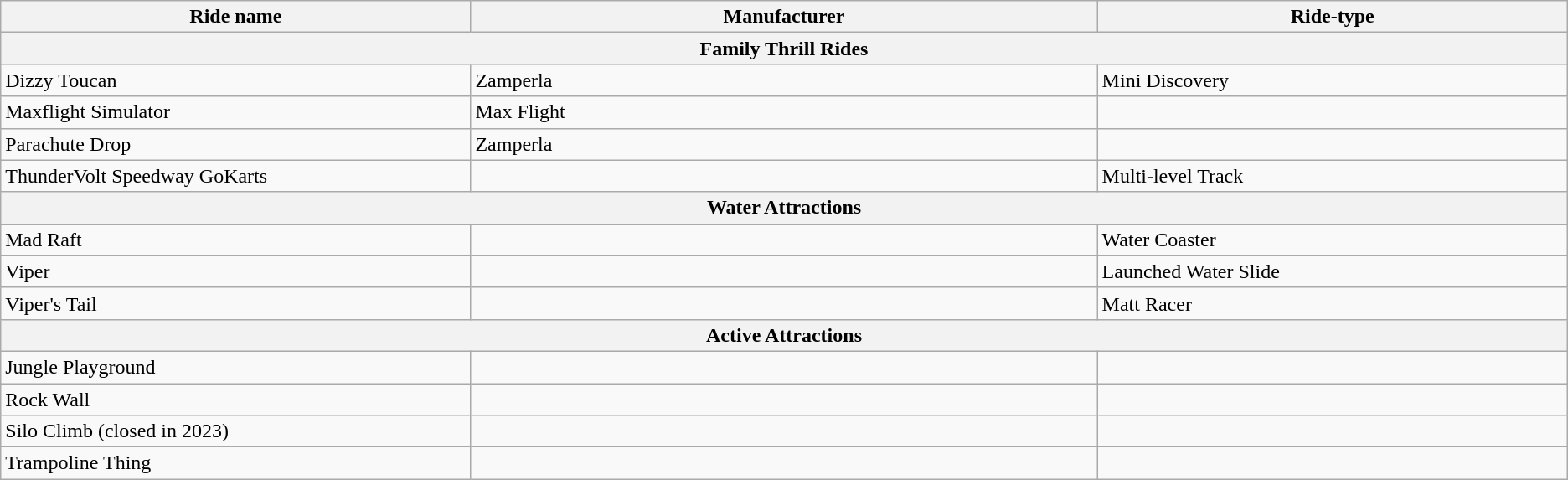<table class="wikitable">
<tr>
<th style="width:15%;">Ride name</th>
<th style="width:20%;">Manufacturer</th>
<th style="width:15%;">Ride-type</th>
</tr>
<tr>
<th colspan=3>Family Thrill Rides</th>
</tr>
<tr>
<td>Dizzy Toucan</td>
<td>Zamperla</td>
<td>Mini Discovery</td>
</tr>
<tr>
<td>Maxflight Simulator</td>
<td>Max Flight</td>
<td></td>
</tr>
<tr>
<td>Parachute Drop</td>
<td>Zamperla</td>
<td Sky Tower></td>
</tr>
<tr>
<td>ThunderVolt Speedway GoKarts</td>
<td></td>
<td>Multi-level Track</td>
</tr>
<tr>
<th colspan=3>Water Attractions</th>
</tr>
<tr>
<td>Mad Raft</td>
<td></td>
<td>Water Coaster</td>
</tr>
<tr>
<td>Viper</td>
<td></td>
<td>Launched Water Slide</td>
</tr>
<tr>
<td>Viper's Tail</td>
<td></td>
<td>Matt Racer</td>
</tr>
<tr>
<th colspan=3>Active Attractions</th>
</tr>
<tr>
<td>Jungle Playground</td>
<td></td>
<td></td>
</tr>
<tr>
<td>Rock Wall</td>
<td></td>
<td></td>
</tr>
<tr>
<td>Silo Climb (closed in 2023)</td>
<td></td>
<td></td>
</tr>
<tr>
<td>Trampoline Thing</td>
<td></td>
<td></td>
</tr>
</table>
